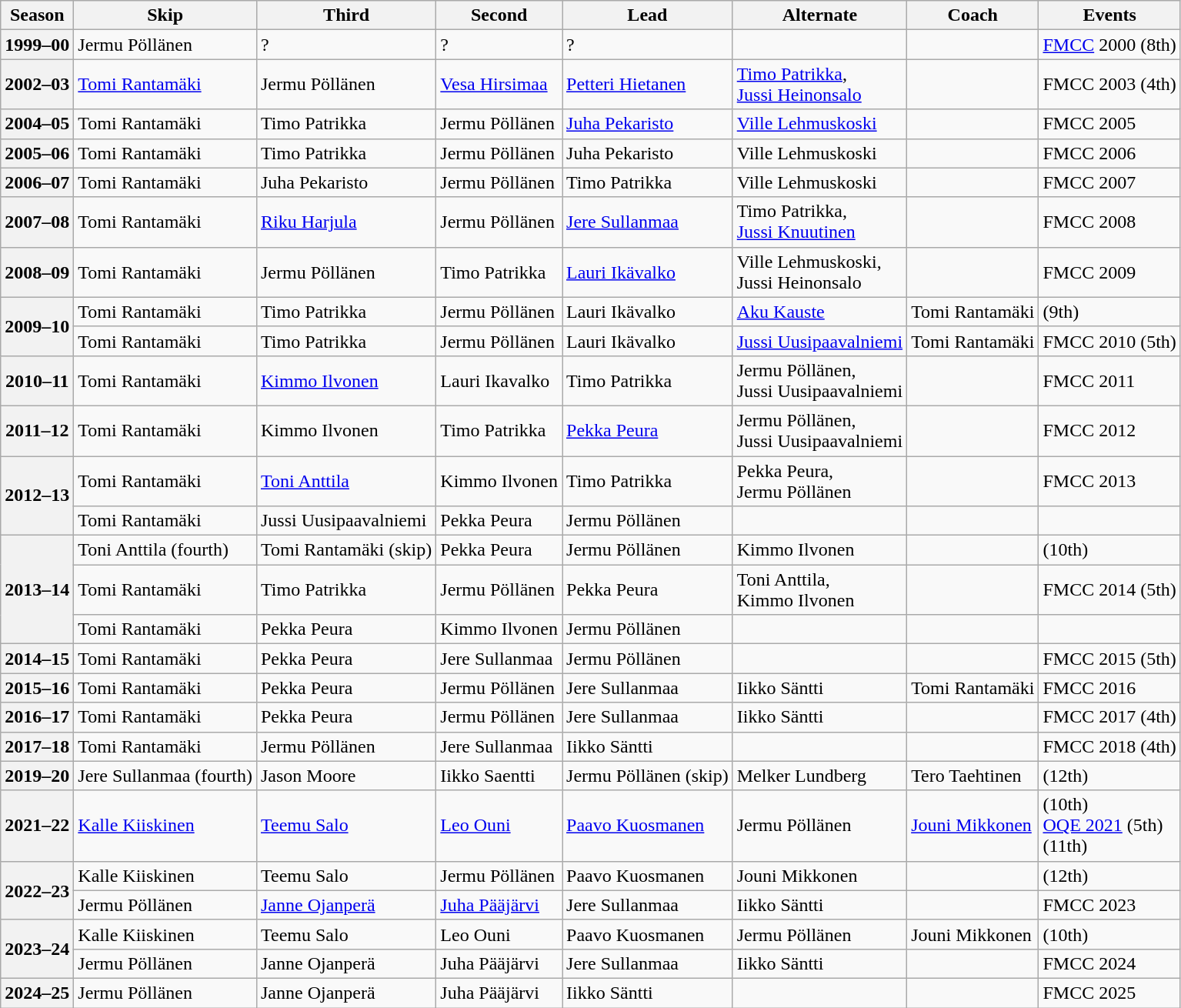<table class="wikitable">
<tr>
<th scope="col">Season</th>
<th scope="col">Skip</th>
<th scope="col">Third</th>
<th scope="col">Second</th>
<th scope="col">Lead</th>
<th scope="col">Alternate</th>
<th scope="col">Coach</th>
<th scope="col">Events</th>
</tr>
<tr>
<th scope="row">1999–00</th>
<td>Jermu Pöllänen</td>
<td>?</td>
<td>?</td>
<td>?</td>
<td></td>
<td></td>
<td><a href='#'>FMCC</a> 2000 (8th)</td>
</tr>
<tr>
<th scope="row">2002–03</th>
<td><a href='#'>Tomi Rantamäki</a></td>
<td>Jermu Pöllänen</td>
<td><a href='#'>Vesa Hirsimaa</a></td>
<td><a href='#'>Petteri Hietanen</a></td>
<td><a href='#'>Timo Patrikka</a>,<br><a href='#'>Jussi Heinonsalo</a></td>
<td></td>
<td>FMCC 2003 (4th)</td>
</tr>
<tr>
<th scope="row">2004–05</th>
<td>Tomi Rantamäki</td>
<td>Timo Patrikka</td>
<td>Jermu Pöllänen</td>
<td><a href='#'>Juha Pekaristo</a></td>
<td><a href='#'>Ville Lehmuskoski</a></td>
<td></td>
<td>FMCC 2005 </td>
</tr>
<tr>
<th scope="row">2005–06</th>
<td>Tomi Rantamäki</td>
<td>Timo Patrikka</td>
<td>Jermu Pöllänen</td>
<td>Juha Pekaristo</td>
<td>Ville Lehmuskoski</td>
<td></td>
<td>FMCC 2006 </td>
</tr>
<tr>
<th scope="row">2006–07</th>
<td>Tomi Rantamäki</td>
<td>Juha Pekaristo</td>
<td>Jermu Pöllänen</td>
<td>Timo Patrikka</td>
<td>Ville Lehmuskoski</td>
<td></td>
<td>FMCC 2007 </td>
</tr>
<tr>
<th scope="row">2007–08</th>
<td>Tomi Rantamäki</td>
<td><a href='#'>Riku Harjula</a></td>
<td>Jermu Pöllänen</td>
<td><a href='#'>Jere Sullanmaa</a></td>
<td>Timo Patrikka,<br><a href='#'>Jussi Knuutinen</a></td>
<td></td>
<td>FMCC 2008 </td>
</tr>
<tr>
<th scope="row">2008–09</th>
<td>Tomi Rantamäki</td>
<td>Jermu Pöllänen</td>
<td>Timo Patrikka</td>
<td><a href='#'>Lauri Ikävalko</a></td>
<td>Ville Lehmuskoski,<br>Jussi Heinonsalo</td>
<td></td>
<td>FMCC 2009 </td>
</tr>
<tr>
<th scope="row" rowspan="2">2009–10</th>
<td>Tomi Rantamäki</td>
<td>Timo Patrikka</td>
<td>Jermu Pöllänen</td>
<td>Lauri Ikävalko</td>
<td><a href='#'>Aku Kauste</a></td>
<td>Tomi Rantamäki</td>
<td> (9th)</td>
</tr>
<tr>
<td>Tomi Rantamäki</td>
<td>Timo Patrikka</td>
<td>Jermu Pöllänen</td>
<td>Lauri Ikävalko</td>
<td><a href='#'>Jussi Uusipaavalniemi</a></td>
<td>Tomi Rantamäki</td>
<td>FMCC 2010 (5th)</td>
</tr>
<tr>
<th scope="row">2010–11</th>
<td>Tomi Rantamäki</td>
<td><a href='#'>Kimmo Ilvonen</a></td>
<td>Lauri Ikavalko</td>
<td>Timo Patrikka</td>
<td>Jermu Pöllänen,<br>Jussi Uusipaavalniemi</td>
<td></td>
<td>FMCC 2011 </td>
</tr>
<tr>
<th scope="row">2011–12</th>
<td>Tomi Rantamäki</td>
<td>Kimmo Ilvonen</td>
<td>Timo Patrikka</td>
<td><a href='#'>Pekka Peura</a></td>
<td>Jermu Pöllänen,<br>Jussi Uusipaavalniemi</td>
<td></td>
<td>FMCC 2012 </td>
</tr>
<tr>
<th scope="row" rowspan="2">2012–13</th>
<td>Tomi Rantamäki</td>
<td><a href='#'>Toni Anttila</a></td>
<td>Kimmo Ilvonen</td>
<td>Timo Patrikka</td>
<td>Pekka Peura,<br>Jermu Pöllänen</td>
<td></td>
<td>FMCC 2013 </td>
</tr>
<tr>
<td>Tomi Rantamäki</td>
<td>Jussi Uusipaavalniemi</td>
<td>Pekka Peura</td>
<td>Jermu Pöllänen</td>
<td></td>
<td></td>
<td></td>
</tr>
<tr>
<th scope="row" rowspan="3">2013–14</th>
<td>Toni Anttila (fourth)</td>
<td>Tomi Rantamäki (skip)</td>
<td>Pekka Peura</td>
<td>Jermu Pöllänen</td>
<td>Kimmo Ilvonen</td>
<td></td>
<td> (10th)</td>
</tr>
<tr>
<td>Tomi Rantamäki</td>
<td>Timo Patrikka</td>
<td>Jermu Pöllänen</td>
<td>Pekka Peura</td>
<td>Toni Anttila,<br>Kimmo Ilvonen</td>
<td></td>
<td>FMCC 2014 (5th)</td>
</tr>
<tr>
<td>Tomi Rantamäki</td>
<td>Pekka Peura</td>
<td>Kimmo Ilvonen</td>
<td>Jermu Pöllänen</td>
<td></td>
<td></td>
<td></td>
</tr>
<tr>
<th scope="row">2014–15</th>
<td>Tomi Rantamäki</td>
<td>Pekka Peura</td>
<td>Jere Sullanmaa</td>
<td>Jermu Pöllänen</td>
<td></td>
<td></td>
<td>FMCC 2015 (5th)</td>
</tr>
<tr>
<th scope="row">2015–16</th>
<td>Tomi Rantamäki</td>
<td>Pekka Peura</td>
<td>Jermu Pöllänen</td>
<td>Jere Sullanmaa</td>
<td>Iikko Säntti</td>
<td>Tomi Rantamäki</td>
<td>FMCC 2016 </td>
</tr>
<tr>
<th scope="row">2016–17</th>
<td>Tomi Rantamäki</td>
<td>Pekka Peura</td>
<td>Jermu Pöllänen</td>
<td>Jere Sullanmaa</td>
<td>Iikko Säntti</td>
<td></td>
<td>FMCC 2017 (4th)</td>
</tr>
<tr>
<th scope="row">2017–18</th>
<td>Tomi Rantamäki</td>
<td>Jermu Pöllänen</td>
<td>Jere Sullanmaa</td>
<td>Iikko Säntti</td>
<td></td>
<td></td>
<td>FMCC 2018 (4th)</td>
</tr>
<tr>
<th scope="row">2019–20</th>
<td>Jere Sullanmaa (fourth)</td>
<td>Jason Moore</td>
<td>Iikko Saentti</td>
<td>Jermu Pöllänen (skip)</td>
<td>Melker Lundberg</td>
<td>Tero Taehtinen</td>
<td> (12th)</td>
</tr>
<tr>
<th scope="row">2021–22</th>
<td><a href='#'>Kalle Kiiskinen</a></td>
<td><a href='#'>Teemu Salo</a></td>
<td><a href='#'>Leo Ouni</a></td>
<td><a href='#'>Paavo Kuosmanen</a></td>
<td>Jermu Pöllänen</td>
<td><a href='#'>Jouni Mikkonen</a></td>
<td> (10th)<br><a href='#'>OQE 2021</a> (5th)<br> (11th)</td>
</tr>
<tr>
<th scope="row" rowspan="2">2022–23</th>
<td>Kalle Kiiskinen</td>
<td>Teemu Salo</td>
<td>Jermu Pöllänen</td>
<td>Paavo Kuosmanen</td>
<td>Jouni Mikkonen</td>
<td></td>
<td> (12th)</td>
</tr>
<tr>
<td>Jermu Pöllänen</td>
<td><a href='#'>Janne Ojanperä</a></td>
<td><a href='#'>Juha Pääjärvi</a></td>
<td>Jere Sullanmaa</td>
<td>Iikko Säntti</td>
<td></td>
<td>FMCC 2023 </td>
</tr>
<tr>
<th scope="row" rowspan="2">2023–24</th>
<td>Kalle Kiiskinen</td>
<td>Teemu Salo</td>
<td>Leo Ouni</td>
<td>Paavo Kuosmanen</td>
<td>Jermu Pöllänen</td>
<td>Jouni Mikkonen</td>
<td> (10th)</td>
</tr>
<tr>
<td>Jermu Pöllänen</td>
<td>Janne Ojanperä</td>
<td>Juha Pääjärvi</td>
<td>Jere Sullanmaa</td>
<td>Iikko Säntti</td>
<td></td>
<td>FMCC 2024 </td>
</tr>
<tr>
<th scope="row">2024–25</th>
<td>Jermu Pöllänen</td>
<td>Janne Ojanperä</td>
<td>Juha Pääjärvi</td>
<td>Iikko Säntti</td>
<td></td>
<td></td>
<td>FMCC 2025 </td>
</tr>
</table>
